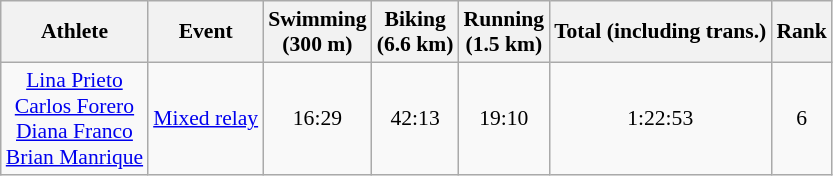<table class=wikitable style=font-size:90%;text-align:center>
<tr>
<th>Athlete</th>
<th>Event</th>
<th>Swimming<br><span>(300 m)</span></th>
<th>Biking<br><span>(6.6 km)</span></th>
<th>Running<br><span>(1.5 km)</span></th>
<th>Total (including trans.)</th>
<th>Rank</th>
</tr>
<tr>
<td><a href='#'>Lina Prieto</a><br><a href='#'>Carlos Forero</a><br><a href='#'>Diana Franco</a><br><a href='#'>Brian Manrique</a></td>
<td><a href='#'>Mixed relay</a></td>
<td align="center">16:29</td>
<td align="center">42:13</td>
<td align="center">19:10</td>
<td align="center">1:22:53</td>
<td>6</td>
</tr>
</table>
